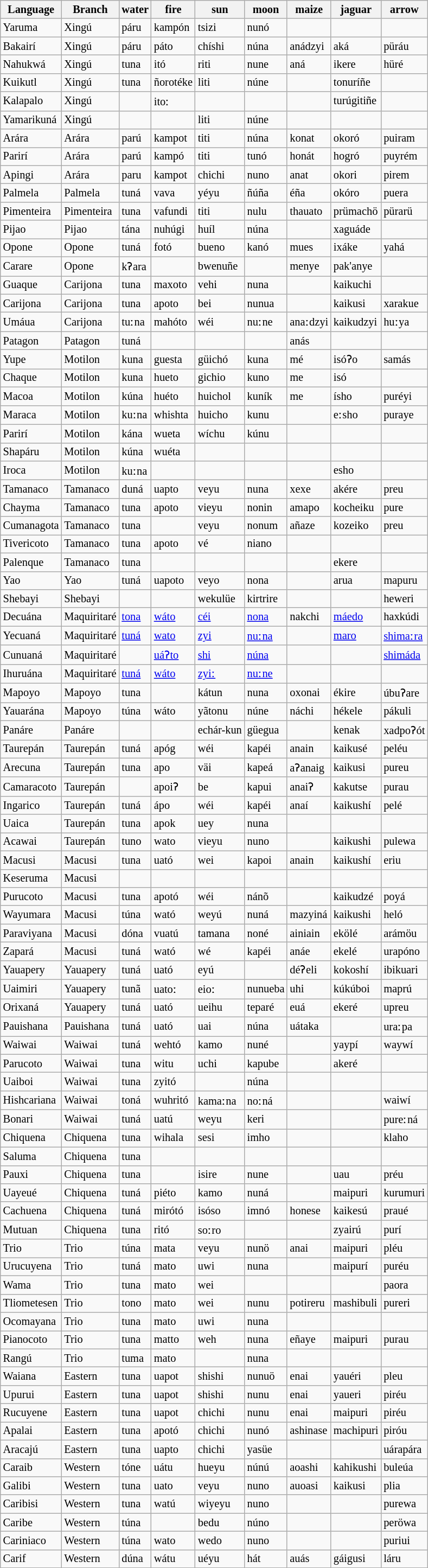<table class="wikitable sortable" style="font-size: 85%">
<tr>
<th>Language</th>
<th>Branch</th>
<th>water</th>
<th>fire</th>
<th>sun</th>
<th>moon</th>
<th>maize</th>
<th>jaguar</th>
<th>arrow</th>
</tr>
<tr>
<td>Yaruma</td>
<td>Xingú</td>
<td>páru</td>
<td>kampón</td>
<td>tsizi</td>
<td>nunó</td>
<td></td>
<td></td>
<td></td>
</tr>
<tr>
<td>Bakairí</td>
<td>Xingú</td>
<td>páru</td>
<td>páto</td>
<td>chíshi</td>
<td>núna</td>
<td>anádzyi</td>
<td>aká</td>
<td>püráu</td>
</tr>
<tr>
<td>Nahukwá</td>
<td>Xingú</td>
<td>tuna</td>
<td>itó</td>
<td>riti</td>
<td>nune</td>
<td>aná</td>
<td>ikere</td>
<td>hüré</td>
</tr>
<tr>
<td>Kuikutl</td>
<td>Xingú</td>
<td>tuna</td>
<td>ñorotéke</td>
<td>liti</td>
<td>núne</td>
<td></td>
<td>tonuríñe</td>
<td></td>
</tr>
<tr>
<td>Kalapalo</td>
<td>Xingú</td>
<td></td>
<td>itoː</td>
<td></td>
<td></td>
<td></td>
<td>turúgitiñe</td>
<td></td>
</tr>
<tr>
<td>Yamarikuná</td>
<td>Xingú</td>
<td></td>
<td></td>
<td>liti</td>
<td>núne</td>
<td></td>
<td></td>
<td></td>
</tr>
<tr>
<td>Arára</td>
<td>Arára</td>
<td>parú</td>
<td>kampot</td>
<td>titi</td>
<td>núna</td>
<td>konat</td>
<td>okoró</td>
<td>puiram</td>
</tr>
<tr>
<td>Parirí</td>
<td>Arára</td>
<td>parú</td>
<td>kampó</td>
<td>titi</td>
<td>tunó</td>
<td>honát</td>
<td>hogró</td>
<td>puyrém</td>
</tr>
<tr>
<td>Apingi</td>
<td>Arára</td>
<td>paru</td>
<td>kampot</td>
<td>chichi</td>
<td>nuno</td>
<td>anat</td>
<td>okori</td>
<td>pirem</td>
</tr>
<tr>
<td>Palmela</td>
<td>Palmela</td>
<td>tuná</td>
<td>vava</td>
<td>yéyu</td>
<td>ñúña</td>
<td>éña</td>
<td>okóro</td>
<td>puera</td>
</tr>
<tr>
<td>Pimenteira</td>
<td>Pimenteira</td>
<td>tuna</td>
<td>vafundi</td>
<td>titi</td>
<td>nulu</td>
<td>thauato</td>
<td>prümachö</td>
<td>pürarü</td>
</tr>
<tr>
<td>Pijao</td>
<td>Pijao</td>
<td>tána</td>
<td>nuhúgi</td>
<td>huíl</td>
<td>núna</td>
<td></td>
<td>xaguáde</td>
<td></td>
</tr>
<tr>
<td>Opone</td>
<td>Opone</td>
<td>tuná</td>
<td>fotó</td>
<td>bueno</td>
<td>kanó</td>
<td>mues</td>
<td>ixáke</td>
<td>yahá</td>
</tr>
<tr>
<td>Carare</td>
<td>Opone</td>
<td>kʔara</td>
<td></td>
<td>bwenuñe</td>
<td></td>
<td>menye</td>
<td>pak'anye</td>
<td></td>
</tr>
<tr>
<td>Guaque</td>
<td>Carijona</td>
<td>tuna</td>
<td>maxoto</td>
<td>vehi</td>
<td>nuna</td>
<td></td>
<td>kaikuchi</td>
<td></td>
</tr>
<tr>
<td>Carijona</td>
<td>Carijona</td>
<td>tuna</td>
<td>apoto</td>
<td>bei</td>
<td>nunua</td>
<td></td>
<td>kaikusi</td>
<td>xarakue</td>
</tr>
<tr>
<td>Umáua</td>
<td>Carijona</td>
<td>tuːna</td>
<td>mahóto</td>
<td>wéi</td>
<td>nuːne</td>
<td>anaːdzyi</td>
<td>kaikudzyi</td>
<td>huːya</td>
</tr>
<tr>
<td>Patagon</td>
<td>Patagon</td>
<td>tuná</td>
<td></td>
<td></td>
<td></td>
<td>anás</td>
<td></td>
<td></td>
</tr>
<tr>
<td>Yupe</td>
<td>Motilon</td>
<td>kuna</td>
<td>guesta</td>
<td>güichó</td>
<td>kuna</td>
<td>mé</td>
<td>isóʔo</td>
<td>samás</td>
</tr>
<tr>
<td>Chaque</td>
<td>Motilon</td>
<td>kuna</td>
<td>hueto</td>
<td>gichio</td>
<td>kuno</td>
<td>me</td>
<td>isó</td>
<td></td>
</tr>
<tr>
<td>Macoa</td>
<td>Motilon</td>
<td>kúna</td>
<td>huéto</td>
<td>huichol</td>
<td>kuník</td>
<td>me</td>
<td>ísho</td>
<td>puréyi</td>
</tr>
<tr>
<td>Maraca</td>
<td>Motilon</td>
<td>kuːna</td>
<td>whishta</td>
<td>huicho</td>
<td>kunu</td>
<td></td>
<td>eːsho</td>
<td>puraye</td>
</tr>
<tr>
<td>Parirí</td>
<td>Motilon</td>
<td>kána</td>
<td>wueta</td>
<td>wíchu</td>
<td>kúnu</td>
<td></td>
<td></td>
<td></td>
</tr>
<tr>
<td>Shapáru</td>
<td>Motilon</td>
<td>kúna</td>
<td>wuéta</td>
<td></td>
<td></td>
<td></td>
<td></td>
<td></td>
</tr>
<tr>
<td>Iroca</td>
<td>Motilon</td>
<td>kuːna</td>
<td></td>
<td></td>
<td></td>
<td></td>
<td>esho</td>
<td></td>
</tr>
<tr>
<td>Tamanaco</td>
<td>Tamanaco</td>
<td>duná</td>
<td>uapto</td>
<td>veyu</td>
<td>nuna</td>
<td>xexe</td>
<td>akére</td>
<td>preu</td>
</tr>
<tr>
<td>Chayma</td>
<td>Tamanaco</td>
<td>tuna</td>
<td>apoto</td>
<td>vieyu</td>
<td>nonin</td>
<td>amapo</td>
<td>kocheiku</td>
<td>pure</td>
</tr>
<tr>
<td>Cumanagota</td>
<td>Tamanaco</td>
<td>tuna</td>
<td></td>
<td>veyu</td>
<td>nonum</td>
<td>añaze</td>
<td>kozeiko</td>
<td>preu</td>
</tr>
<tr>
<td>Tivericoto</td>
<td>Tamanaco</td>
<td>tuna</td>
<td>apoto</td>
<td>vé</td>
<td>niano</td>
<td></td>
<td></td>
<td></td>
</tr>
<tr>
<td>Palenque</td>
<td>Tamanaco</td>
<td>tuna</td>
<td></td>
<td></td>
<td></td>
<td></td>
<td>ekere</td>
<td></td>
</tr>
<tr>
<td>Yao</td>
<td>Yao</td>
<td>tuná</td>
<td>uapoto</td>
<td>veyo</td>
<td>nona</td>
<td></td>
<td>arua</td>
<td>mapuru</td>
</tr>
<tr>
<td>Shebayi</td>
<td>Shebayi</td>
<td></td>
<td></td>
<td>wekulüe</td>
<td>kirtrire</td>
<td></td>
<td></td>
<td>heweri</td>
</tr>
<tr>
<td>Decuána</td>
<td>Maquiritaré</td>
<td><a href='#'>tona</a></td>
<td><a href='#'>wáto</a></td>
<td><a href='#'>céi</a></td>
<td><a href='#'>nona</a></td>
<td>nakchi</td>
<td><a href='#'>máedo</a></td>
<td>haxkúdi</td>
</tr>
<tr>
<td>Yecuaná</td>
<td>Maquiritaré</td>
<td><a href='#'>tuná</a></td>
<td><a href='#'>wato</a></td>
<td><a href='#'>zyi</a></td>
<td><a href='#'>nuːna</a></td>
<td></td>
<td><a href='#'>maro</a></td>
<td><a href='#'>shimaːra</a></td>
</tr>
<tr>
<td>Cunuaná</td>
<td>Maquiritaré</td>
<td></td>
<td><a href='#'>uáʔto</a></td>
<td><a href='#'>shi</a></td>
<td><a href='#'>núna</a></td>
<td></td>
<td></td>
<td><a href='#'>shimáda</a></td>
</tr>
<tr>
<td>Ihuruána</td>
<td>Maquiritaré</td>
<td><a href='#'>tuná</a></td>
<td><a href='#'>wáto</a></td>
<td><a href='#'>zyiː</a></td>
<td><a href='#'>nuːne</a></td>
<td></td>
<td></td>
<td></td>
</tr>
<tr>
<td>Mapoyo</td>
<td>Mapoyo</td>
<td>tuna</td>
<td></td>
<td>kátun</td>
<td>nuna</td>
<td>oxonai</td>
<td>ékire</td>
<td>úbuʔare</td>
</tr>
<tr>
<td>Yauarána</td>
<td>Mapoyo</td>
<td>túna</td>
<td>wáto</td>
<td>yãtonu</td>
<td>núne</td>
<td>náchi</td>
<td>hékele</td>
<td>pákuli</td>
</tr>
<tr>
<td>Panáre</td>
<td>Panáre</td>
<td></td>
<td></td>
<td>echár-kun</td>
<td>güegua</td>
<td></td>
<td>kenak</td>
<td>xadpoʔót</td>
</tr>
<tr>
<td>Taurepán</td>
<td>Taurepán</td>
<td>tuná</td>
<td>apóg</td>
<td>wéi</td>
<td>kapéi</td>
<td>anain</td>
<td>kaikusé</td>
<td>peléu</td>
</tr>
<tr>
<td>Arecuna</td>
<td>Taurepán</td>
<td>tuna</td>
<td>apo</td>
<td>väi</td>
<td>kapeá</td>
<td>aʔanaig</td>
<td>kaikusi</td>
<td>pureu</td>
</tr>
<tr>
<td>Camaracoto</td>
<td>Taurepán</td>
<td></td>
<td>apoiʔ</td>
<td>be</td>
<td>kapui</td>
<td>anaiʔ</td>
<td>kakutse</td>
<td>purau</td>
</tr>
<tr>
<td>Ingarico</td>
<td>Taurepán</td>
<td>tuná</td>
<td>ápo</td>
<td>wéi</td>
<td>kapéi</td>
<td>anaí</td>
<td>kaikushí</td>
<td>pelé</td>
</tr>
<tr>
<td>Uaica</td>
<td>Taurepán</td>
<td>tuna</td>
<td>apok</td>
<td>uey</td>
<td>nuna</td>
<td></td>
<td></td>
<td></td>
</tr>
<tr>
<td>Acawai</td>
<td>Taurepán</td>
<td>tuno</td>
<td>wato</td>
<td>vieyu</td>
<td>nuno</td>
<td></td>
<td>kaikushi</td>
<td>pulewa</td>
</tr>
<tr>
<td>Macusi</td>
<td>Macusi</td>
<td>tuna</td>
<td>uató</td>
<td>wei</td>
<td>kapoi</td>
<td>anain</td>
<td>kaikushí</td>
<td>eriu</td>
</tr>
<tr>
<td>Keseruma</td>
<td>Macusi</td>
<td></td>
<td></td>
<td></td>
<td></td>
<td></td>
<td></td>
<td></td>
</tr>
<tr>
<td>Purucoto</td>
<td>Macusi</td>
<td>tuna</td>
<td>apotó</td>
<td>wéi</td>
<td>nánõ</td>
<td></td>
<td>kaikudzé</td>
<td>poyá</td>
</tr>
<tr>
<td>Wayumara</td>
<td>Macusi</td>
<td>túna</td>
<td>wató</td>
<td>weyú</td>
<td>nuná</td>
<td>mazyiná</td>
<td>kaikushi</td>
<td>heló</td>
</tr>
<tr>
<td>Paraviyana</td>
<td>Macusi</td>
<td>dóna</td>
<td>vuatú</td>
<td>tamana</td>
<td>noné</td>
<td>ainiain</td>
<td>ekölé</td>
<td>arámöu</td>
</tr>
<tr>
<td>Zapará</td>
<td>Macusi</td>
<td>tuná</td>
<td>wató</td>
<td>wé</td>
<td>kapéi</td>
<td>anáe</td>
<td>ekelé</td>
<td>urapóno</td>
</tr>
<tr>
<td>Yauapery</td>
<td>Yauapery</td>
<td>tuná</td>
<td>uató</td>
<td>eyú</td>
<td></td>
<td>déʔeli</td>
<td>kokoshí</td>
<td>ibikuari</td>
</tr>
<tr>
<td>Uaimiri</td>
<td>Yauapery</td>
<td>tunã</td>
<td>uatoː</td>
<td>eioː</td>
<td>nunueba</td>
<td>uhi</td>
<td>kúkúboi</td>
<td>maprú</td>
</tr>
<tr>
<td>Orixaná</td>
<td>Yauapery</td>
<td>tuná</td>
<td>uató</td>
<td>ueihu</td>
<td>teparé</td>
<td>euá</td>
<td>ekeré</td>
<td>upreu</td>
</tr>
<tr>
<td>Pauishana</td>
<td>Pauishana</td>
<td>tuná</td>
<td>uató</td>
<td>uai</td>
<td>núna</td>
<td>uátaka</td>
<td></td>
<td>uraːpa</td>
</tr>
<tr>
<td>Waiwai</td>
<td>Waiwai</td>
<td>tuná</td>
<td>wehtó</td>
<td>kamo</td>
<td>nuné</td>
<td></td>
<td>yaypí</td>
<td>waywí</td>
</tr>
<tr>
<td>Parucoto</td>
<td>Waiwai</td>
<td>tuna</td>
<td>witu</td>
<td>uchi</td>
<td>kapube</td>
<td></td>
<td>akeré</td>
<td></td>
</tr>
<tr>
<td>Uaiboi</td>
<td>Waiwai</td>
<td>tuna</td>
<td>zyitó</td>
<td></td>
<td>núna</td>
<td></td>
<td></td>
<td></td>
</tr>
<tr>
<td>Hishcariana</td>
<td>Waiwai</td>
<td>toná</td>
<td>wuhritó</td>
<td>kamaːna</td>
<td>noːná</td>
<td></td>
<td></td>
<td>waiwí</td>
</tr>
<tr>
<td>Bonari</td>
<td>Waiwai</td>
<td>tuná</td>
<td>uatú</td>
<td>weyu</td>
<td>keri</td>
<td></td>
<td></td>
<td>pureːná</td>
</tr>
<tr>
<td>Chiquena</td>
<td>Chiquena</td>
<td>tuna</td>
<td>wihala</td>
<td>sesi</td>
<td>imho</td>
<td></td>
<td></td>
<td>klaho</td>
</tr>
<tr>
<td>Saluma</td>
<td>Chiquena</td>
<td>tuna</td>
<td></td>
<td></td>
<td></td>
<td></td>
<td></td>
<td></td>
</tr>
<tr>
<td>Pauxi</td>
<td>Chiquena</td>
<td>tuna</td>
<td></td>
<td>isire</td>
<td>nune</td>
<td></td>
<td>uau</td>
<td>préu</td>
</tr>
<tr>
<td>Uayeué</td>
<td>Chiquena</td>
<td>tuná</td>
<td>piéto</td>
<td>kamo</td>
<td>nuná</td>
<td></td>
<td>maipuri</td>
<td>kurumuri</td>
</tr>
<tr>
<td>Cachuena</td>
<td>Chiquena</td>
<td>tuná</td>
<td>mirótó</td>
<td>isóso</td>
<td>imnó</td>
<td>honese</td>
<td>kaikesú</td>
<td>praué</td>
</tr>
<tr>
<td>Mutuan</td>
<td>Chiquena</td>
<td>tuna</td>
<td>ritó</td>
<td>soːro</td>
<td></td>
<td></td>
<td>zyairú</td>
<td>purí</td>
</tr>
<tr>
<td>Trio</td>
<td>Trio</td>
<td>túna</td>
<td>mata</td>
<td>veyu</td>
<td>nunö</td>
<td>anai</td>
<td>maipuri</td>
<td>pléu</td>
</tr>
<tr>
<td>Urucuyena</td>
<td>Trio</td>
<td>tuná</td>
<td>mato</td>
<td>uwi</td>
<td>nuna</td>
<td></td>
<td>maipurí</td>
<td>puréu</td>
</tr>
<tr>
<td>Wama</td>
<td>Trio</td>
<td>tuna</td>
<td>mato</td>
<td>wei</td>
<td></td>
<td></td>
<td></td>
<td>paora</td>
</tr>
<tr>
<td>Tliometesen</td>
<td>Trio</td>
<td>tono</td>
<td>mato</td>
<td>wei</td>
<td>nunu</td>
<td>potireru</td>
<td>mashibuli</td>
<td>pureri</td>
</tr>
<tr>
<td>Ocomayana</td>
<td>Trio</td>
<td>tuna</td>
<td>mato</td>
<td>uwi</td>
<td>nuna</td>
<td></td>
<td></td>
<td></td>
</tr>
<tr>
<td>Pianocoto</td>
<td>Trio</td>
<td>tuna</td>
<td>matto</td>
<td>weh</td>
<td>nuna</td>
<td>eñaye</td>
<td>maipuri</td>
<td>purau</td>
</tr>
<tr>
<td>Rangú</td>
<td>Trio</td>
<td>tuma</td>
<td>mato</td>
<td></td>
<td>nuna</td>
<td></td>
<td></td>
<td></td>
</tr>
<tr>
<td>Waiana</td>
<td>Eastern</td>
<td>tuna</td>
<td>uapot</td>
<td>shishi</td>
<td>nunuö</td>
<td>enai</td>
<td>yauéri</td>
<td>pleu</td>
</tr>
<tr>
<td>Upurui</td>
<td>Eastern</td>
<td>tuna</td>
<td>uapot</td>
<td>shishi</td>
<td>nunu</td>
<td>enai</td>
<td>yaueri</td>
<td>piréu</td>
</tr>
<tr>
<td>Rucuyene</td>
<td>Eastern</td>
<td>tuna</td>
<td>uapot</td>
<td>chichi</td>
<td>nunu</td>
<td>enai</td>
<td>maipuri</td>
<td>piréu</td>
</tr>
<tr>
<td>Apalai</td>
<td>Eastern</td>
<td>tuna</td>
<td>apotó</td>
<td>chichi</td>
<td>nunó</td>
<td>ashinase</td>
<td>machipuri</td>
<td>piróu</td>
</tr>
<tr>
<td>Aracajú</td>
<td>Eastern</td>
<td>tuna</td>
<td>uapto</td>
<td>chichi</td>
<td>yasüe</td>
<td></td>
<td></td>
<td>uárapára</td>
</tr>
<tr>
<td>Caraib</td>
<td>Western</td>
<td>tóne</td>
<td>uátu</td>
<td>hueyu</td>
<td>núnú</td>
<td>aoashi</td>
<td>kahikushi</td>
<td>buleúa</td>
</tr>
<tr>
<td>Galibi</td>
<td>Western</td>
<td>tuna</td>
<td>uato</td>
<td>veyu</td>
<td>nuno</td>
<td>auoasi</td>
<td>kaikusi</td>
<td>plia</td>
</tr>
<tr>
<td>Caribisi</td>
<td>Western</td>
<td>tuna</td>
<td>watú</td>
<td>wiyeyu</td>
<td>nuno</td>
<td></td>
<td></td>
<td>purewa</td>
</tr>
<tr>
<td>Caribe</td>
<td>Western</td>
<td>túna</td>
<td></td>
<td>bedu</td>
<td>núno</td>
<td></td>
<td></td>
<td>peröwa</td>
</tr>
<tr>
<td>Cariniaco</td>
<td>Western</td>
<td>túna</td>
<td>wato</td>
<td>wedo</td>
<td>nuno</td>
<td></td>
<td></td>
<td>puriui</td>
</tr>
<tr>
<td>Carif</td>
<td>Western</td>
<td>dúna</td>
<td>wátu</td>
<td>uéyu</td>
<td>hát</td>
<td>auás</td>
<td>gáigusi</td>
<td>láru</td>
</tr>
</table>
